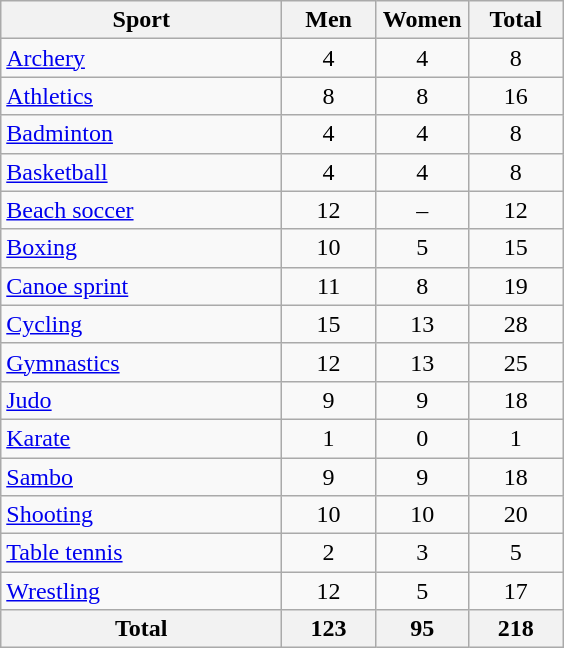<table class="wikitable sortable" style="text-align:center;">
<tr>
<th width=180>Sport</th>
<th width=55 data-sort-type=number>Men</th>
<th width=55 data-sort-type=number>Women</th>
<th width=55>Total</th>
</tr>
<tr>
<td align=left><a href='#'>Archery</a></td>
<td>4</td>
<td>4</td>
<td>8</td>
</tr>
<tr>
<td align=left><a href='#'>Athletics</a></td>
<td>8</td>
<td>8</td>
<td>16</td>
</tr>
<tr>
<td align=left><a href='#'>Badminton</a></td>
<td>4</td>
<td>4</td>
<td>8</td>
</tr>
<tr>
<td align=left><a href='#'>Basketball</a></td>
<td>4</td>
<td>4</td>
<td>8</td>
</tr>
<tr>
<td align=left><a href='#'>Beach soccer</a></td>
<td>12</td>
<td>–</td>
<td>12</td>
</tr>
<tr>
<td align=left><a href='#'>Boxing</a></td>
<td>10</td>
<td>5</td>
<td>15</td>
</tr>
<tr>
<td align=left><a href='#'>Canoe sprint</a></td>
<td>11</td>
<td>8</td>
<td>19</td>
</tr>
<tr>
<td align=left><a href='#'>Cycling</a></td>
<td>15</td>
<td>13</td>
<td>28</td>
</tr>
<tr>
<td align=left><a href='#'>Gymnastics</a></td>
<td>12</td>
<td>13</td>
<td>25</td>
</tr>
<tr>
<td align=left><a href='#'>Judo</a></td>
<td>9</td>
<td>9</td>
<td>18</td>
</tr>
<tr>
<td align=left><a href='#'>Karate</a></td>
<td>1</td>
<td>0</td>
<td>1</td>
</tr>
<tr>
<td align=left><a href='#'>Sambo</a></td>
<td>9</td>
<td>9</td>
<td>18</td>
</tr>
<tr>
<td align=left><a href='#'>Shooting</a></td>
<td>10</td>
<td>10</td>
<td>20</td>
</tr>
<tr>
<td align=left><a href='#'>Table tennis</a></td>
<td>2</td>
<td>3</td>
<td>5</td>
</tr>
<tr>
<td align=left><a href='#'>Wrestling</a></td>
<td>12</td>
<td>5</td>
<td>17</td>
</tr>
<tr>
<th>Total</th>
<th>123</th>
<th>95</th>
<th>218</th>
</tr>
</table>
